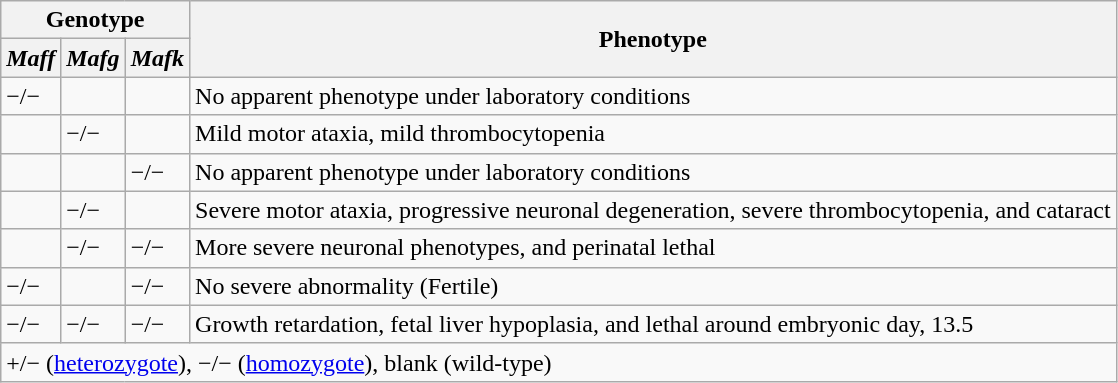<table class="wikitable">
<tr>
<th colspan="3">Genotype</th>
<th rowspan="2">Phenotype</th>
</tr>
<tr>
<th><em>Maff</em></th>
<th><em>Mafg</em></th>
<th><em>Mafk</em></th>
</tr>
<tr>
<td>−/−</td>
<td></td>
<td></td>
<td>No apparent phenotype under laboratory conditions </td>
</tr>
<tr>
<td></td>
<td>−/−</td>
<td></td>
<td>Mild motor ataxia, mild thrombocytopenia </td>
</tr>
<tr>
<td></td>
<td></td>
<td>−/−</td>
<td>No apparent phenotype under laboratory conditions </td>
</tr>
<tr>
<td></td>
<td>−/−</td>
<td></td>
<td>Severe motor ataxia, progressive neuronal degeneration, severe thrombocytopenia, and cataract </td>
</tr>
<tr>
<td></td>
<td>−/−</td>
<td>−/−</td>
<td>More severe neuronal phenotypes, and perinatal lethal </td>
</tr>
<tr>
<td>−/−</td>
<td></td>
<td>−/−</td>
<td>No severe abnormality (Fertile) </td>
</tr>
<tr>
<td>−/−</td>
<td>−/−</td>
<td>−/−</td>
<td>Growth retardation, fetal liver hypoplasia, and lethal around embryonic day, 13.5 </td>
</tr>
<tr>
<td colspan="4">+/− (<a href='#'>heterozygote</a>), −/− (<a href='#'>homozygote</a>), blank (wild-type)</td>
</tr>
</table>
